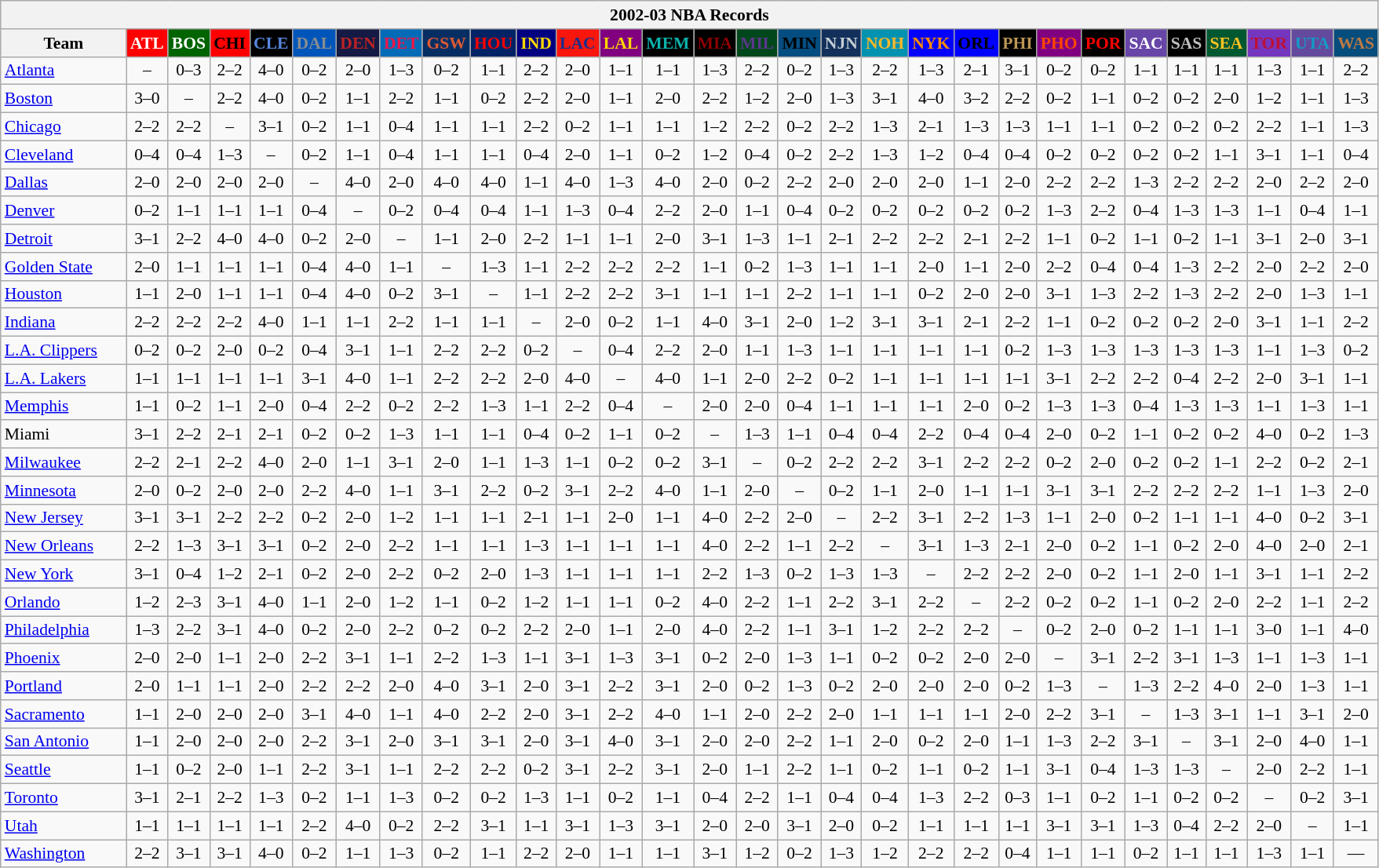<table class="wikitable" style="font-size:90%; text-align:center;">
<tr>
<th colspan=30>2002-03 NBA Records</th>
</tr>
<tr>
<th width=100>Team</th>
<th style="background:#FF0000;color:#FFFFFF;width=35">ATL</th>
<th style="background:#006400;color:#FFFFFF;width=35">BOS</th>
<th style="background:#FF0000;color:#000000;width=35">CHI</th>
<th style="background:#000000;color:#5787DC;width=35">CLE</th>
<th style="background:#0055BA;color:#898D8F;width=35">DAL</th>
<th style="background:#141A44;color:#BC2224;width=35">DEN</th>
<th style="background:#006BB7;color:#ED164B;width=35">DET</th>
<th style="background:#072E63;color:#DC5A34;width=35">GSW</th>
<th style="background:#002366;color:#FF0000;width=35">HOU</th>
<th style="background:#000080;color:#FFD700;width=35">IND</th>
<th style="background:#F9160D;color:#1A2E8B;width=35">LAC</th>
<th style="background:#800080;color:#FFD700;width=35">LAL</th>
<th style="background:#000000;color:#0CB2AC;width=35">MEM</th>
<th style="background:#000000;color:#8B0000;width=35">MIA</th>
<th style="background:#00471B;color:#5C378A;width=35">MIL</th>
<th style="background:#044D80;color:#000000;width=35">MIN</th>
<th style="background:#12305B;color:#C4CED4;width=35">NJN</th>
<th style="background:#0093B1;color:#FDB827;width=35">NOH</th>
<th style="background:#0000FF;color:#FF8C00;width=35">NYK</th>
<th style="background:#0000FF;color:#000000;width=35">ORL</th>
<th style="background:#000000;color:#BB9754;width=35">PHI</th>
<th style="background:#800080;color:#FF4500;width=35">PHO</th>
<th style="background:#000000;color:#FF0000;width=35">POR</th>
<th style="background:#6846A8;color:#FFFFFF;width=35">SAC</th>
<th style="background:#000000;color:#C0C0C0;width=35">SAS</th>
<th style="background:#005831;color:#FFC322;width=35">SEA</th>
<th style="background:#7436BF;color:#BE0F34;width=35">TOR</th>
<th style="background:#644A9C;color:#149BC7;width=35">UTA</th>
<th style="background:#044D7D;color:#BC7A44;width=35">WAS</th>
</tr>
<tr>
<td style="text-align:left;"><a href='#'>Atlanta</a></td>
<td>–</td>
<td>0–3</td>
<td>2–2</td>
<td>4–0</td>
<td>0–2</td>
<td>2–0</td>
<td>1–3</td>
<td>0–2</td>
<td>1–1</td>
<td>2–2</td>
<td>2–0</td>
<td>1–1</td>
<td>1–1</td>
<td>1–3</td>
<td>2–2</td>
<td>0–2</td>
<td>1–3</td>
<td>2–2</td>
<td>1–3</td>
<td>2–1</td>
<td>3–1</td>
<td>0–2</td>
<td>0–2</td>
<td>1–1</td>
<td>1–1</td>
<td>1–1</td>
<td>1–3</td>
<td>1–1</td>
<td>2–2</td>
</tr>
<tr>
<td style="text-align:left;"><a href='#'>Boston</a></td>
<td>3–0</td>
<td>–</td>
<td>2–2</td>
<td>4–0</td>
<td>0–2</td>
<td>1–1</td>
<td>2–2</td>
<td>1–1</td>
<td>0–2</td>
<td>2–2</td>
<td>2–0</td>
<td>1–1</td>
<td>2–0</td>
<td>2–2</td>
<td>1–2</td>
<td>2–0</td>
<td>1–3</td>
<td>3–1</td>
<td>4–0</td>
<td>3–2</td>
<td>2–2</td>
<td>0–2</td>
<td>1–1</td>
<td>0–2</td>
<td>0–2</td>
<td>2–0</td>
<td>1–2</td>
<td>1–1</td>
<td>1–3</td>
</tr>
<tr>
<td style="text-align:left;"><a href='#'>Chicago</a></td>
<td>2–2</td>
<td>2–2</td>
<td>–</td>
<td>3–1</td>
<td>0–2</td>
<td>1–1</td>
<td>0–4</td>
<td>1–1</td>
<td>1–1</td>
<td>2–2</td>
<td>0–2</td>
<td>1–1</td>
<td>1–1</td>
<td>1–2</td>
<td>2–2</td>
<td>0–2</td>
<td>2–2</td>
<td>1–3</td>
<td>2–1</td>
<td>1–3</td>
<td>1–3</td>
<td>1–1</td>
<td>1–1</td>
<td>0–2</td>
<td>0–2</td>
<td>0–2</td>
<td>2–2</td>
<td>1–1</td>
<td>1–3</td>
</tr>
<tr>
<td style="text-align:left;"><a href='#'>Cleveland</a></td>
<td>0–4</td>
<td>0–4</td>
<td>1–3</td>
<td>–</td>
<td>0–2</td>
<td>1–1</td>
<td>0–4</td>
<td>1–1</td>
<td>1–1</td>
<td>0–4</td>
<td>2–0</td>
<td>1–1</td>
<td>0–2</td>
<td>1–2</td>
<td>0–4</td>
<td>0–2</td>
<td>2–2</td>
<td>1–3</td>
<td>1–2</td>
<td>0–4</td>
<td>0–4</td>
<td>0–2</td>
<td>0–2</td>
<td>0–2</td>
<td>0–2</td>
<td>1–1</td>
<td>3–1</td>
<td>1–1</td>
<td>0–4</td>
</tr>
<tr>
<td style="text-align:left;"><a href='#'>Dallas</a></td>
<td>2–0</td>
<td>2–0</td>
<td>2–0</td>
<td>2–0</td>
<td>–</td>
<td>4–0</td>
<td>2–0</td>
<td>4–0</td>
<td>4–0</td>
<td>1–1</td>
<td>4–0</td>
<td>1–3</td>
<td>4–0</td>
<td>2–0</td>
<td>0–2</td>
<td>2–2</td>
<td>2–0</td>
<td>2–0</td>
<td>2–0</td>
<td>1–1</td>
<td>2–0</td>
<td>2–2</td>
<td>2–2</td>
<td>1–3</td>
<td>2–2</td>
<td>2–2</td>
<td>2–0</td>
<td>2–2</td>
<td>2–0</td>
</tr>
<tr>
<td style="text-align:left;"><a href='#'>Denver</a></td>
<td>0–2</td>
<td>1–1</td>
<td>1–1</td>
<td>1–1</td>
<td>0–4</td>
<td>–</td>
<td>0–2</td>
<td>0–4</td>
<td>0–4</td>
<td>1–1</td>
<td>1–3</td>
<td>0–4</td>
<td>2–2</td>
<td>2–0</td>
<td>1–1</td>
<td>0–4</td>
<td>0–2</td>
<td>0–2</td>
<td>0–2</td>
<td>0–2</td>
<td>0–2</td>
<td>1–3</td>
<td>2–2</td>
<td>0–4</td>
<td>1–3</td>
<td>1–3</td>
<td>1–1</td>
<td>0–4</td>
<td>1–1</td>
</tr>
<tr>
<td style="text-align:left;"><a href='#'>Detroit</a></td>
<td>3–1</td>
<td>2–2</td>
<td>4–0</td>
<td>4–0</td>
<td>0–2</td>
<td>2–0</td>
<td>–</td>
<td>1–1</td>
<td>2–0</td>
<td>2–2</td>
<td>1–1</td>
<td>1–1</td>
<td>2–0</td>
<td>3–1</td>
<td>1–3</td>
<td>1–1</td>
<td>2–1</td>
<td>2–2</td>
<td>2–2</td>
<td>2–1</td>
<td>2–2</td>
<td>1–1</td>
<td>0–2</td>
<td>1–1</td>
<td>0–2</td>
<td>1–1</td>
<td>3–1</td>
<td>2–0</td>
<td>3–1</td>
</tr>
<tr>
<td style="text-align:left;"><a href='#'>Golden State</a></td>
<td>2–0</td>
<td>1–1</td>
<td>1–1</td>
<td>1–1</td>
<td>0–4</td>
<td>4–0</td>
<td>1–1</td>
<td>–</td>
<td>1–3</td>
<td>1–1</td>
<td>2–2</td>
<td>2–2</td>
<td>2–2</td>
<td>1–1</td>
<td>0–2</td>
<td>1–3</td>
<td>1–1</td>
<td>1–1</td>
<td>2–0</td>
<td>1–1</td>
<td>2–0</td>
<td>2–2</td>
<td>0–4</td>
<td>0–4</td>
<td>1–3</td>
<td>2–2</td>
<td>2–0</td>
<td>2–2</td>
<td>2–0</td>
</tr>
<tr>
<td style="text-align:left;"><a href='#'>Houston</a></td>
<td>1–1</td>
<td>2–0</td>
<td>1–1</td>
<td>1–1</td>
<td>0–4</td>
<td>4–0</td>
<td>0–2</td>
<td>3–1</td>
<td>–</td>
<td>1–1</td>
<td>2–2</td>
<td>2–2</td>
<td>3–1</td>
<td>1–1</td>
<td>1–1</td>
<td>2–2</td>
<td>1–1</td>
<td>1–1</td>
<td>0–2</td>
<td>2–0</td>
<td>2–0</td>
<td>3–1</td>
<td>1–3</td>
<td>2–2</td>
<td>1–3</td>
<td>2–2</td>
<td>2–0</td>
<td>1–3</td>
<td>1–1</td>
</tr>
<tr>
<td style="text-align:left;"><a href='#'>Indiana</a></td>
<td>2–2</td>
<td>2–2</td>
<td>2–2</td>
<td>4–0</td>
<td>1–1</td>
<td>1–1</td>
<td>2–2</td>
<td>1–1</td>
<td>1–1</td>
<td>–</td>
<td>2–0</td>
<td>0–2</td>
<td>1–1</td>
<td>4–0</td>
<td>3–1</td>
<td>2–0</td>
<td>1–2</td>
<td>3–1</td>
<td>3–1</td>
<td>2–1</td>
<td>2–2</td>
<td>1–1</td>
<td>0–2</td>
<td>0–2</td>
<td>0–2</td>
<td>2–0</td>
<td>3–1</td>
<td>1–1</td>
<td>2–2</td>
</tr>
<tr>
<td style="text-align:left;"><a href='#'>L.A. Clippers</a></td>
<td>0–2</td>
<td>0–2</td>
<td>2–0</td>
<td>0–2</td>
<td>0–4</td>
<td>3–1</td>
<td>1–1</td>
<td>2–2</td>
<td>2–2</td>
<td>0–2</td>
<td>–</td>
<td>0–4</td>
<td>2–2</td>
<td>2–0</td>
<td>1–1</td>
<td>1–3</td>
<td>1–1</td>
<td>1–1</td>
<td>1–1</td>
<td>1–1</td>
<td>0–2</td>
<td>1–3</td>
<td>1–3</td>
<td>1–3</td>
<td>1–3</td>
<td>1–3</td>
<td>1–1</td>
<td>1–3</td>
<td>0–2</td>
</tr>
<tr>
<td style="text-align:left;"><a href='#'>L.A. Lakers</a></td>
<td>1–1</td>
<td>1–1</td>
<td>1–1</td>
<td>1–1</td>
<td>3–1</td>
<td>4–0</td>
<td>1–1</td>
<td>2–2</td>
<td>2–2</td>
<td>2–0</td>
<td>4–0</td>
<td>–</td>
<td>4–0</td>
<td>1–1</td>
<td>2–0</td>
<td>2–2</td>
<td>0–2</td>
<td>1–1</td>
<td>1–1</td>
<td>1–1</td>
<td>1–1</td>
<td>3–1</td>
<td>2–2</td>
<td>2–2</td>
<td>0–4</td>
<td>2–2</td>
<td>2–0</td>
<td>3–1</td>
<td>1–1</td>
</tr>
<tr>
<td style="text-align:left;"><a href='#'>Memphis</a></td>
<td>1–1</td>
<td>0–2</td>
<td>1–1</td>
<td>2–0</td>
<td>0–4</td>
<td>2–2</td>
<td>0–2</td>
<td>2–2</td>
<td>1–3</td>
<td>1–1</td>
<td>2–2</td>
<td>0–4</td>
<td>–</td>
<td>2–0</td>
<td>2–0</td>
<td>0–4</td>
<td>1–1</td>
<td>1–1</td>
<td>1–1</td>
<td>2–0</td>
<td>0–2</td>
<td>1–3</td>
<td>1–3</td>
<td>0–4</td>
<td>1–3</td>
<td>1–3</td>
<td>1–1</td>
<td>1–3</td>
<td>1–1</td>
</tr>
<tr>
<td style="text-align:left;">Miami</td>
<td>3–1</td>
<td>2–2</td>
<td>2–1</td>
<td>2–1</td>
<td>0–2</td>
<td>0–2</td>
<td>1–3</td>
<td>1–1</td>
<td>1–1</td>
<td>0–4</td>
<td>0–2</td>
<td>1–1</td>
<td>0–2</td>
<td>–</td>
<td>1–3</td>
<td>1–1</td>
<td>0–4</td>
<td>0–4</td>
<td>2–2</td>
<td>0–4</td>
<td>0–4</td>
<td>2–0</td>
<td>0–2</td>
<td>1–1</td>
<td>0–2</td>
<td>0–2</td>
<td>4–0</td>
<td>0–2</td>
<td>1–3</td>
</tr>
<tr>
<td style="text-align:left;"><a href='#'>Milwaukee</a></td>
<td>2–2</td>
<td>2–1</td>
<td>2–2</td>
<td>4–0</td>
<td>2–0</td>
<td>1–1</td>
<td>3–1</td>
<td>2–0</td>
<td>1–1</td>
<td>1–3</td>
<td>1–1</td>
<td>0–2</td>
<td>0–2</td>
<td>3–1</td>
<td>–</td>
<td>0–2</td>
<td>2–2</td>
<td>2–2</td>
<td>3–1</td>
<td>2–2</td>
<td>2–2</td>
<td>0–2</td>
<td>2–0</td>
<td>0–2</td>
<td>0–2</td>
<td>1–1</td>
<td>2–2</td>
<td>0–2</td>
<td>2–1</td>
</tr>
<tr>
<td style="text-align:left;"><a href='#'>Minnesota</a></td>
<td>2–0</td>
<td>0–2</td>
<td>2–0</td>
<td>2–0</td>
<td>2–2</td>
<td>4–0</td>
<td>1–1</td>
<td>3–1</td>
<td>2–2</td>
<td>0–2</td>
<td>3–1</td>
<td>2–2</td>
<td>4–0</td>
<td>1–1</td>
<td>2–0</td>
<td>–</td>
<td>0–2</td>
<td>1–1</td>
<td>2–0</td>
<td>1–1</td>
<td>1–1</td>
<td>3–1</td>
<td>3–1</td>
<td>2–2</td>
<td>2–2</td>
<td>2–2</td>
<td>1–1</td>
<td>1–3</td>
<td>2–0</td>
</tr>
<tr>
<td style="text-align:left;"><a href='#'>New Jersey</a></td>
<td>3–1</td>
<td>3–1</td>
<td>2–2</td>
<td>2–2</td>
<td>0–2</td>
<td>2–0</td>
<td>1–2</td>
<td>1–1</td>
<td>1–1</td>
<td>2–1</td>
<td>1–1</td>
<td>2–0</td>
<td>1–1</td>
<td>4–0</td>
<td>2–2</td>
<td>2–0</td>
<td>–</td>
<td>2–2</td>
<td>3–1</td>
<td>2–2</td>
<td>1–3</td>
<td>1–1</td>
<td>2–0</td>
<td>0–2</td>
<td>1–1</td>
<td>1–1</td>
<td>4–0</td>
<td>0–2</td>
<td>3–1</td>
</tr>
<tr>
<td style="text-align:left;"><a href='#'>New Orleans</a></td>
<td>2–2</td>
<td>1–3</td>
<td>3–1</td>
<td>3–1</td>
<td>0–2</td>
<td>2–0</td>
<td>2–2</td>
<td>1–1</td>
<td>1–1</td>
<td>1–3</td>
<td>1–1</td>
<td>1–1</td>
<td>1–1</td>
<td>4–0</td>
<td>2–2</td>
<td>1–1</td>
<td>2–2</td>
<td>–</td>
<td>3–1</td>
<td>1–3</td>
<td>2–1</td>
<td>2–0</td>
<td>0–2</td>
<td>1–1</td>
<td>0–2</td>
<td>2–0</td>
<td>4–0</td>
<td>2–0</td>
<td>2–1</td>
</tr>
<tr>
<td style="text-align:left;"><a href='#'>New York</a></td>
<td>3–1</td>
<td>0–4</td>
<td>1–2</td>
<td>2–1</td>
<td>0–2</td>
<td>2–0</td>
<td>2–2</td>
<td>0–2</td>
<td>2–0</td>
<td>1–3</td>
<td>1–1</td>
<td>1–1</td>
<td>1–1</td>
<td>2–2</td>
<td>1–3</td>
<td>0–2</td>
<td>1–3</td>
<td>1–3</td>
<td>–</td>
<td>2–2</td>
<td>2–2</td>
<td>2–0</td>
<td>0–2</td>
<td>1–1</td>
<td>2–0</td>
<td>1–1</td>
<td>3–1</td>
<td>1–1</td>
<td>2–2</td>
</tr>
<tr>
<td style="text-align:left;"><a href='#'>Orlando</a></td>
<td>1–2</td>
<td>2–3</td>
<td>3–1</td>
<td>4–0</td>
<td>1–1</td>
<td>2–0</td>
<td>1–2</td>
<td>1–1</td>
<td>0–2</td>
<td>1–2</td>
<td>1–1</td>
<td>1–1</td>
<td>0–2</td>
<td>4–0</td>
<td>2–2</td>
<td>1–1</td>
<td>2–2</td>
<td>3–1</td>
<td>2–2</td>
<td>–</td>
<td>2–2</td>
<td>0–2</td>
<td>0–2</td>
<td>1–1</td>
<td>0–2</td>
<td>2–0</td>
<td>2–2</td>
<td>1–1</td>
<td>2–2</td>
</tr>
<tr>
<td style="text-align:left;"><a href='#'>Philadelphia</a></td>
<td>1–3</td>
<td>2–2</td>
<td>3–1</td>
<td>4–0</td>
<td>0–2</td>
<td>2–0</td>
<td>2–2</td>
<td>0–2</td>
<td>0–2</td>
<td>2–2</td>
<td>2–0</td>
<td>1–1</td>
<td>2–0</td>
<td>4–0</td>
<td>2–2</td>
<td>1–1</td>
<td>3–1</td>
<td>1–2</td>
<td>2–2</td>
<td>2–2</td>
<td>–</td>
<td>0–2</td>
<td>2–0</td>
<td>0–2</td>
<td>1–1</td>
<td>1–1</td>
<td>3–0</td>
<td>1–1</td>
<td>4–0</td>
</tr>
<tr>
<td style="text-align:left;"><a href='#'>Phoenix</a></td>
<td>2–0</td>
<td>2–0</td>
<td>1–1</td>
<td>2–0</td>
<td>2–2</td>
<td>3–1</td>
<td>1–1</td>
<td>2–2</td>
<td>1–3</td>
<td>1–1</td>
<td>3–1</td>
<td>1–3</td>
<td>3–1</td>
<td>0–2</td>
<td>2–0</td>
<td>1–3</td>
<td>1–1</td>
<td>0–2</td>
<td>0–2</td>
<td>2–0</td>
<td>2–0</td>
<td>–</td>
<td>3–1</td>
<td>2–2</td>
<td>3–1</td>
<td>1–3</td>
<td>1–1</td>
<td>1–3</td>
<td>1–1</td>
</tr>
<tr>
<td style="text-align:left;"><a href='#'>Portland</a></td>
<td>2–0</td>
<td>1–1</td>
<td>1–1</td>
<td>2–0</td>
<td>2–2</td>
<td>2–2</td>
<td>2–0</td>
<td>4–0</td>
<td>3–1</td>
<td>2–0</td>
<td>3–1</td>
<td>2–2</td>
<td>3–1</td>
<td>2–0</td>
<td>0–2</td>
<td>1–3</td>
<td>0–2</td>
<td>2–0</td>
<td>2–0</td>
<td>2–0</td>
<td>0–2</td>
<td>1–3</td>
<td>–</td>
<td>1–3</td>
<td>2–2</td>
<td>4–0</td>
<td>2–0</td>
<td>1–3</td>
<td>1–1</td>
</tr>
<tr>
<td style="text-align:left;"><a href='#'>Sacramento</a></td>
<td>1–1</td>
<td>2–0</td>
<td>2–0</td>
<td>2–0</td>
<td>3–1</td>
<td>4–0</td>
<td>1–1</td>
<td>4–0</td>
<td>2–2</td>
<td>2–0</td>
<td>3–1</td>
<td>2–2</td>
<td>4–0</td>
<td>1–1</td>
<td>2–0</td>
<td>2–2</td>
<td>2–0</td>
<td>1–1</td>
<td>1–1</td>
<td>1–1</td>
<td>2–0</td>
<td>2–2</td>
<td>3–1</td>
<td>–</td>
<td>1–3</td>
<td>3–1</td>
<td>1–1</td>
<td>3–1</td>
<td>2–0</td>
</tr>
<tr>
<td style="text-align:left;"><a href='#'>San Antonio</a></td>
<td>1–1</td>
<td>2–0</td>
<td>2–0</td>
<td>2–0</td>
<td>2–2</td>
<td>3–1</td>
<td>2–0</td>
<td>3–1</td>
<td>3–1</td>
<td>2–0</td>
<td>3–1</td>
<td>4–0</td>
<td>3–1</td>
<td>2–0</td>
<td>2–0</td>
<td>2–2</td>
<td>1–1</td>
<td>2–0</td>
<td>0–2</td>
<td>2–0</td>
<td>1–1</td>
<td>1–3</td>
<td>2–2</td>
<td>3–1</td>
<td>–</td>
<td>3–1</td>
<td>2–0</td>
<td>4–0</td>
<td>1–1</td>
</tr>
<tr>
<td style="text-align:left;"><a href='#'>Seattle</a></td>
<td>1–1</td>
<td>0–2</td>
<td>2–0</td>
<td>1–1</td>
<td>2–2</td>
<td>3–1</td>
<td>1–1</td>
<td>2–2</td>
<td>2–2</td>
<td>0–2</td>
<td>3–1</td>
<td>2–2</td>
<td>3–1</td>
<td>2–0</td>
<td>1–1</td>
<td>2–2</td>
<td>1–1</td>
<td>0–2</td>
<td>1–1</td>
<td>0–2</td>
<td>1–1</td>
<td>3–1</td>
<td>0–4</td>
<td>1–3</td>
<td>1–3</td>
<td>–</td>
<td>2–0</td>
<td>2–2</td>
<td>1–1</td>
</tr>
<tr>
<td style="text-align:left;"><a href='#'>Toronto</a></td>
<td>3–1</td>
<td>2–1</td>
<td>2–2</td>
<td>1–3</td>
<td>0–2</td>
<td>1–1</td>
<td>1–3</td>
<td>0–2</td>
<td>0–2</td>
<td>1–3</td>
<td>1–1</td>
<td>0–2</td>
<td>1–1</td>
<td>0–4</td>
<td>2–2</td>
<td>1–1</td>
<td>0–4</td>
<td>0–4</td>
<td>1–3</td>
<td>2–2</td>
<td>0–3</td>
<td>1–1</td>
<td>0–2</td>
<td>1–1</td>
<td>0–2</td>
<td>0–2</td>
<td>–</td>
<td>0–2</td>
<td>3–1</td>
</tr>
<tr>
<td style="text-align:left;"><a href='#'>Utah</a></td>
<td>1–1</td>
<td>1–1</td>
<td>1–1</td>
<td>1–1</td>
<td>2–2</td>
<td>4–0</td>
<td>0–2</td>
<td>2–2</td>
<td>3–1</td>
<td>1–1</td>
<td>3–1</td>
<td>1–3</td>
<td>3–1</td>
<td>2–0</td>
<td>2–0</td>
<td>3–1</td>
<td>2–0</td>
<td>0–2</td>
<td>1–1</td>
<td>1–1</td>
<td>1–1</td>
<td>3–1</td>
<td>3–1</td>
<td>1–3</td>
<td>0–4</td>
<td>2–2</td>
<td>2–0</td>
<td>–</td>
<td>1–1</td>
</tr>
<tr>
<td style="text-align:left;"><a href='#'>Washington</a></td>
<td>2–2</td>
<td>3–1</td>
<td>3–1</td>
<td>4–0</td>
<td>0–2</td>
<td>1–1</td>
<td>1–3</td>
<td>0–2</td>
<td>1–1</td>
<td>2–2</td>
<td>2–0</td>
<td>1–1</td>
<td>1–1</td>
<td>3–1</td>
<td>1–2</td>
<td>0–2</td>
<td>1–3</td>
<td>1–2</td>
<td>2–2</td>
<td>2–2</td>
<td>0–4</td>
<td>1–1</td>
<td>1–1</td>
<td>0–2</td>
<td>1–1</td>
<td>1–1</td>
<td>1–3</td>
<td>1–1</td>
<td>—</td>
</tr>
</table>
